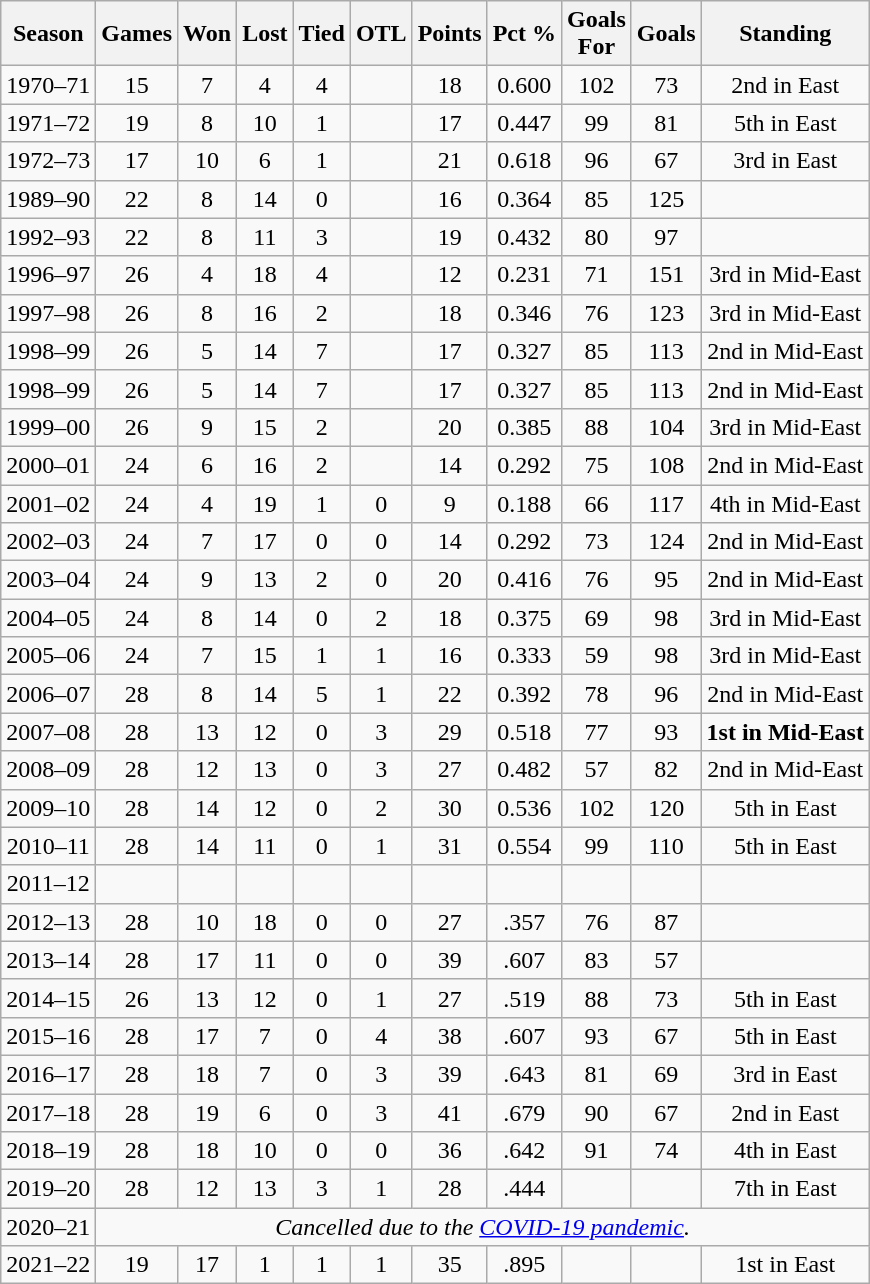<table class="wikitable" style="text-align:center">
<tr>
<th>Season</th>
<th>Games</th>
<th>Won</th>
<th>Lost</th>
<th>Tied</th>
<th>OTL</th>
<th>Points</th>
<th>Pct %</th>
<th>Goals<br>For</th>
<th>Goals<br></th>
<th>Standing</th>
</tr>
<tr>
<td>1970–71</td>
<td>15</td>
<td>7</td>
<td>4</td>
<td>4</td>
<td></td>
<td>18</td>
<td>0.600</td>
<td>102</td>
<td>73</td>
<td>2nd in East</td>
</tr>
<tr>
<td>1971–72</td>
<td>19</td>
<td>8</td>
<td>10</td>
<td>1</td>
<td></td>
<td>17</td>
<td>0.447</td>
<td>99</td>
<td>81</td>
<td>5th in East</td>
</tr>
<tr>
<td>1972–73</td>
<td>17</td>
<td>10</td>
<td>6</td>
<td>1</td>
<td></td>
<td>21</td>
<td>0.618</td>
<td>96</td>
<td>67</td>
<td>3rd in East</td>
</tr>
<tr>
<td>1989–90</td>
<td>22</td>
<td>8</td>
<td>14</td>
<td>0</td>
<td></td>
<td>16</td>
<td>0.364</td>
<td>85</td>
<td>125</td>
<td></td>
</tr>
<tr>
<td>1992–93</td>
<td>22</td>
<td>8</td>
<td>11</td>
<td>3</td>
<td></td>
<td>19</td>
<td>0.432</td>
<td>80</td>
<td>97</td>
<td></td>
</tr>
<tr>
<td>1996–97</td>
<td>26</td>
<td>4</td>
<td>18</td>
<td>4</td>
<td></td>
<td>12</td>
<td>0.231</td>
<td>71</td>
<td>151</td>
<td>3rd in Mid-East</td>
</tr>
<tr>
<td>1997–98</td>
<td>26</td>
<td>8</td>
<td>16</td>
<td>2</td>
<td></td>
<td>18</td>
<td>0.346</td>
<td>76</td>
<td>123</td>
<td>3rd in Mid-East</td>
</tr>
<tr>
<td>1998–99</td>
<td>26</td>
<td>5</td>
<td>14</td>
<td>7</td>
<td></td>
<td>17</td>
<td>0.327</td>
<td>85</td>
<td>113</td>
<td>2nd in Mid-East</td>
</tr>
<tr>
<td>1998–99</td>
<td>26</td>
<td>5</td>
<td>14</td>
<td>7</td>
<td></td>
<td>17</td>
<td>0.327</td>
<td>85</td>
<td>113</td>
<td>2nd in Mid-East</td>
</tr>
<tr>
<td>1999–00</td>
<td>26</td>
<td>9</td>
<td>15</td>
<td>2</td>
<td></td>
<td>20</td>
<td>0.385</td>
<td>88</td>
<td>104</td>
<td>3rd in Mid-East</td>
</tr>
<tr>
<td>2000–01</td>
<td>24</td>
<td>6</td>
<td>16</td>
<td>2</td>
<td></td>
<td>14</td>
<td>0.292</td>
<td>75</td>
<td>108</td>
<td>2nd in Mid-East</td>
</tr>
<tr>
<td>2001–02</td>
<td>24</td>
<td>4</td>
<td>19</td>
<td>1</td>
<td>0</td>
<td>9</td>
<td>0.188</td>
<td>66</td>
<td>117</td>
<td>4th in Mid-East</td>
</tr>
<tr>
<td>2002–03</td>
<td>24</td>
<td>7</td>
<td>17</td>
<td>0</td>
<td>0</td>
<td>14</td>
<td>0.292</td>
<td>73</td>
<td>124</td>
<td>2nd in Mid-East</td>
</tr>
<tr>
<td>2003–04</td>
<td>24</td>
<td>9</td>
<td>13</td>
<td>2</td>
<td>0</td>
<td>20</td>
<td>0.416</td>
<td>76</td>
<td>95</td>
<td>2nd in Mid-East</td>
</tr>
<tr>
<td>2004–05</td>
<td>24</td>
<td>8</td>
<td>14</td>
<td>0</td>
<td>2</td>
<td>18</td>
<td>0.375</td>
<td>69</td>
<td>98</td>
<td>3rd in Mid-East</td>
</tr>
<tr>
<td>2005–06</td>
<td>24</td>
<td>7</td>
<td>15</td>
<td>1</td>
<td>1</td>
<td>16</td>
<td>0.333</td>
<td>59</td>
<td>98</td>
<td>3rd in Mid-East</td>
</tr>
<tr>
<td>2006–07</td>
<td>28</td>
<td>8</td>
<td>14</td>
<td>5</td>
<td>1</td>
<td>22</td>
<td>0.392</td>
<td>78</td>
<td>96</td>
<td>2nd in Mid-East</td>
</tr>
<tr>
<td>2007–08</td>
<td>28</td>
<td>13</td>
<td>12</td>
<td>0</td>
<td>3</td>
<td>29</td>
<td>0.518</td>
<td>77</td>
<td>93</td>
<td><strong>1st in Mid-East</strong></td>
</tr>
<tr>
<td>2008–09</td>
<td>28</td>
<td>12</td>
<td>13</td>
<td>0</td>
<td>3</td>
<td>27</td>
<td>0.482</td>
<td>57</td>
<td>82</td>
<td>2nd in Mid-East</td>
</tr>
<tr>
<td>2009–10</td>
<td>28</td>
<td>14</td>
<td>12</td>
<td>0</td>
<td>2</td>
<td>30</td>
<td>0.536</td>
<td>102</td>
<td>120</td>
<td>5th in East</td>
</tr>
<tr>
<td>2010–11</td>
<td>28</td>
<td>14</td>
<td>11</td>
<td>0</td>
<td>1</td>
<td>31</td>
<td>0.554</td>
<td>99</td>
<td>110</td>
<td>5th in East</td>
</tr>
<tr>
<td>2011–12</td>
<td></td>
<td></td>
<td></td>
<td></td>
<td></td>
<td></td>
<td></td>
<td></td>
<td></td>
<td></td>
</tr>
<tr>
<td>2012–13</td>
<td>28</td>
<td>10</td>
<td>18</td>
<td>0</td>
<td>0</td>
<td>27</td>
<td>.357</td>
<td>76</td>
<td>87</td>
<td></td>
</tr>
<tr>
<td>2013–14</td>
<td>28</td>
<td>17</td>
<td>11</td>
<td>0</td>
<td>0</td>
<td>39</td>
<td>.607</td>
<td>83</td>
<td>57</td>
<td></td>
</tr>
<tr>
<td>2014–15</td>
<td>26</td>
<td>13</td>
<td>12</td>
<td>0</td>
<td>1</td>
<td>27</td>
<td>.519</td>
<td>88</td>
<td>73</td>
<td>5th in East</td>
</tr>
<tr>
<td>2015–16</td>
<td>28</td>
<td>17</td>
<td>7</td>
<td>0</td>
<td>4</td>
<td>38</td>
<td>.607</td>
<td>93</td>
<td>67</td>
<td>5th in East</td>
</tr>
<tr>
<td>2016–17</td>
<td>28</td>
<td>18</td>
<td>7</td>
<td>0</td>
<td>3</td>
<td>39</td>
<td>.643</td>
<td>81</td>
<td>69</td>
<td>3rd in East</td>
</tr>
<tr>
<td>2017–18</td>
<td>28</td>
<td>19</td>
<td>6</td>
<td>0</td>
<td>3</td>
<td>41</td>
<td>.679</td>
<td>90</td>
<td>67</td>
<td>2nd in East</td>
</tr>
<tr>
<td>2018–19</td>
<td>28</td>
<td>18</td>
<td>10</td>
<td>0</td>
<td>0</td>
<td>36</td>
<td>.642</td>
<td>91</td>
<td>74</td>
<td>4th in East</td>
</tr>
<tr>
<td>2019–20</td>
<td>28</td>
<td>12</td>
<td>13</td>
<td>3</td>
<td>1</td>
<td>28</td>
<td>.444</td>
<td></td>
<td></td>
<td>7th in East</td>
</tr>
<tr>
<td>2020–21</td>
<td colspan="10"><em>Cancelled due to the <a href='#'>COVID-19 pandemic</a>.</em></td>
</tr>
<tr>
<td>2021–22</td>
<td>19</td>
<td>17</td>
<td>1</td>
<td>1</td>
<td>1</td>
<td>35</td>
<td>.895</td>
<td></td>
<td></td>
<td>1st in East</td>
</tr>
</table>
